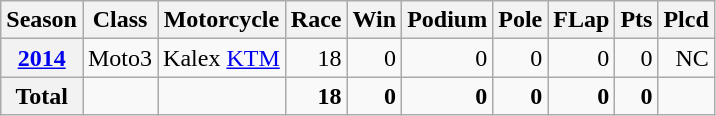<table class="wikitable" style=text-align:right>
<tr>
<th>Season</th>
<th>Class</th>
<th>Motorcycle</th>
<th>Race</th>
<th>Win</th>
<th>Podium</th>
<th>Pole</th>
<th>FLap</th>
<th>Pts</th>
<th>Plcd</th>
</tr>
<tr>
<th><a href='#'>2014</a></th>
<td>Moto3</td>
<td>Kalex <a href='#'>KTM</a></td>
<td>18</td>
<td>0</td>
<td>0</td>
<td>0</td>
<td>0</td>
<td>0</td>
<td>NC</td>
</tr>
<tr>
<th>Total</th>
<td></td>
<td></td>
<td><strong>18</strong></td>
<td><strong>0</strong></td>
<td><strong>0</strong></td>
<td><strong>0</strong></td>
<td><strong>0</strong></td>
<td><strong>0</strong></td>
<td></td>
</tr>
</table>
